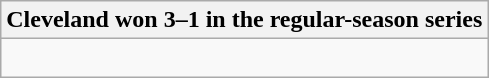<table class="wikitable collapsible collapsed">
<tr>
<th>Cleveland won 3–1 in the regular-season series</th>
</tr>
<tr>
<td><br>


</td>
</tr>
</table>
